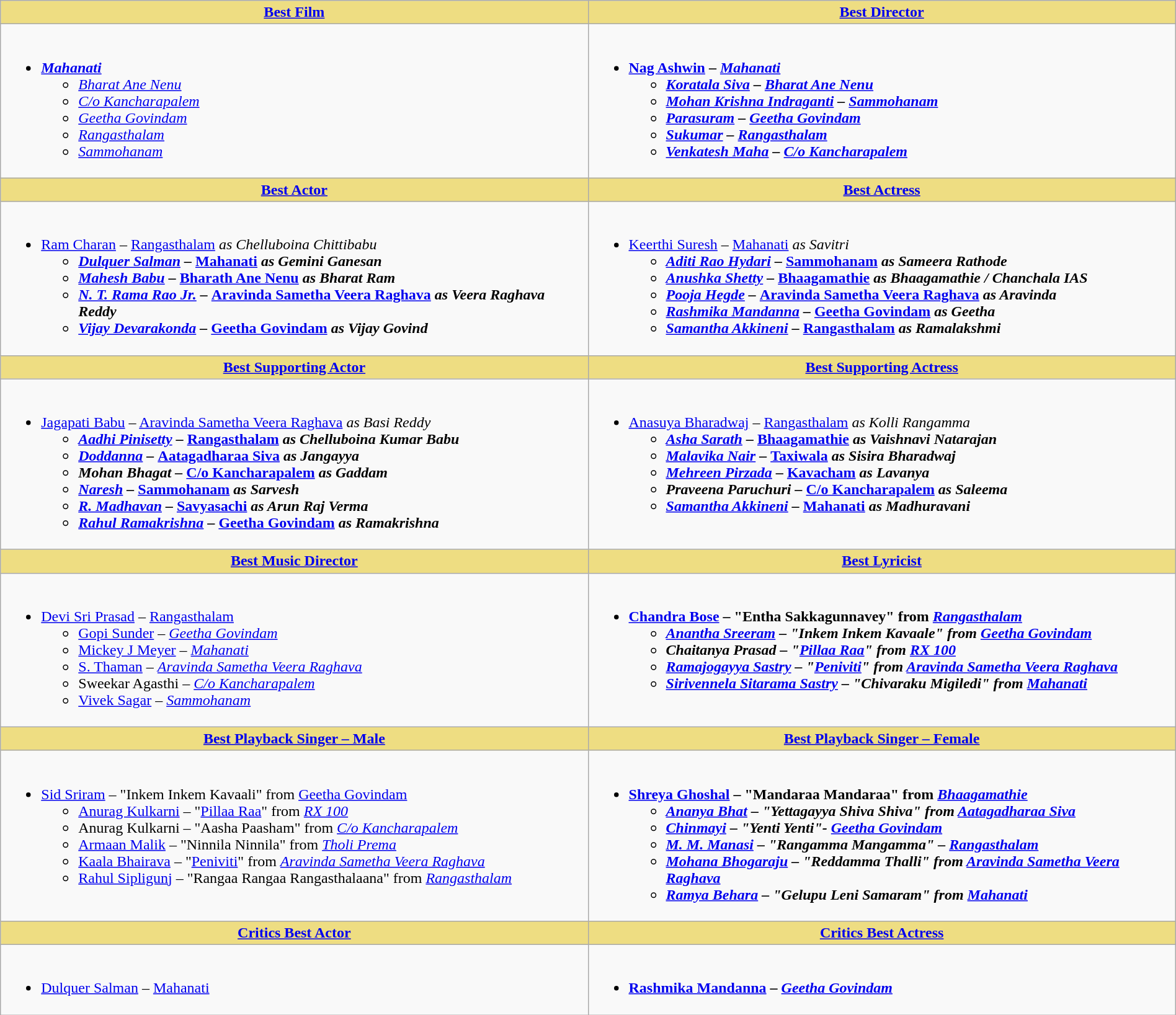<table class="wikitable" width=100% |>
<tr>
<th ! style="background:#eedd82; text-align:center; width:50%;"><a href='#'>Best Film</a></th>
<th ! style="background:#eedd82; text-align:center; width:50%;"><a href='#'>Best Director</a></th>
</tr>
<tr>
<td valign="top"><br><ul><li><strong><em><a href='#'>Mahanati</a></em></strong><ul><li><em><a href='#'>Bharat Ane Nenu</a></em></li><li><em><a href='#'>C/o Kancharapalem</a></em></li><li><em><a href='#'>Geetha Govindam</a></em></li><li><em><a href='#'>Rangasthalam</a></em></li><li><em><a href='#'>Sammohanam</a></em></li></ul></li></ul></td>
<td valign="top"><br><ul><li><strong><a href='#'>Nag Ashwin</a> – <em><a href='#'>Mahanati</a><strong><em><ul><li><a href='#'>Koratala Siva</a> – </em><a href='#'>Bharat Ane Nenu</a><em></li><li><a href='#'>Mohan Krishna Indraganti</a> – </em><a href='#'>Sammohanam</a><em></li><li><a href='#'>Parasuram</a> – </em><a href='#'>Geetha Govindam</a><em></li><li><a href='#'>Sukumar</a> – </em><a href='#'>Rangasthalam</a><em></li><li><a href='#'>Venkatesh Maha</a> –  </em><a href='#'>C/o Kancharapalem</a><em></li></ul></li></ul></td>
</tr>
<tr>
<th ! style="background:#eedd82; text-align:center;"><a href='#'>Best Actor</a></th>
<th ! style="background:#eedd82; text-align:center;"><a href='#'>Best Actress</a></th>
</tr>
<tr>
<td valign="top"><br><ul><li></strong><a href='#'>Ram Charan</a> – </em><a href='#'>Rangasthalam</a><em> as Chelluboina Chittibabu<strong><ul><li><a href='#'>Dulquer Salman</a> – </em><a href='#'>Mahanati</a><em> as Gemini Ganesan</li><li><a href='#'>Mahesh Babu</a> – </em><a href='#'>Bharath Ane Nenu</a><em> as Bharat Ram</li><li><a href='#'>N. T. Rama Rao Jr.</a> – </em><a href='#'>Aravinda Sametha Veera Raghava</a><em> as Veera Raghava Reddy</li><li><a href='#'>Vijay Devarakonda</a> – </em><a href='#'>Geetha Govindam</a><em> as Vijay Govind</li></ul></li></ul></td>
<td valign="top"><br><ul><li></strong><a href='#'>Keerthi Suresh</a> – </em><a href='#'>Mahanati</a><em> as Savitri<strong><ul><li><a href='#'>Aditi Rao Hydari</a> – </em><a href='#'>Sammohanam</a><em> as Sameera Rathode</li><li><a href='#'>Anushka Shetty</a> – </em><a href='#'>Bhaagamathie</a><em> as Bhaagamathie / Chanchala IAS</li><li><a href='#'>Pooja Hegde</a> – </em><a href='#'>Aravinda Sametha Veera Raghava</a><em> as Aravinda</li><li><a href='#'>Rashmika Mandanna</a> – </em><a href='#'>Geetha Govindam</a><em> as Geetha</li><li><a href='#'>Samantha Akkineni</a> – </em><a href='#'>Rangasthalam</a><em> as Ramalakshmi</li></ul></li></ul></td>
</tr>
<tr>
<th ! style="background:#eedd82; text-align:center;"><a href='#'>Best Supporting Actor</a></th>
<th ! style="background:#eedd82; text-align:center;"><a href='#'>Best Supporting Actress</a></th>
</tr>
<tr>
<td valign="top"><br><ul><li></strong><a href='#'>Jagapati Babu</a> – </em><a href='#'>Aravinda Sametha Veera Raghava</a><em> as Basi Reddy<strong><ul><li><a href='#'>Aadhi Pinisetty</a> – </em><a href='#'>Rangasthalam</a><em> as Chelluboina Kumar Babu</li><li><a href='#'>Doddanna</a> – </em><a href='#'>Aatagadharaa Siva</a><em> as Jangayya</li><li>Mohan Bhagat – </em><a href='#'>C/o Kancharapalem</a><em> as Gaddam</li><li><a href='#'>Naresh</a> – </em><a href='#'>Sammohanam</a><em> as Sarvesh</li><li><a href='#'>R. Madhavan</a> – </em><a href='#'>Savyasachi</a><em> as Arun Raj Verma</li><li><a href='#'>Rahul Ramakrishna</a> – </em><a href='#'>Geetha Govindam</a><em> as Ramakrishna</li></ul></li></ul></td>
<td valign="top"><br><ul><li></strong><a href='#'>Anasuya Bharadwaj</a> – </em><a href='#'>Rangasthalam</a><em> as Kolli Rangamma<strong><ul><li><a href='#'>Asha Sarath</a> – </em><a href='#'>Bhaagamathie</a><em> as Vaishnavi Natarajan</li><li><a href='#'>Malavika Nair</a> – </em><a href='#'>Taxiwala</a><em> as Sisira Bharadwaj</li><li><a href='#'>Mehreen Pirzada</a> – </em><a href='#'>Kavacham</a><em> as Lavanya</li><li>Praveena Paruchuri – </em><a href='#'>C/o Kancharapalem</a><em> as Saleema</li><li><a href='#'>Samantha Akkineni</a> – </em><a href='#'>Mahanati</a><em> as Madhuravani</li></ul></li></ul></td>
</tr>
<tr>
<th ! style="background:#eedd82; text-align:center;"><a href='#'>Best Music Director</a></th>
<th ! style="background:#eedd82; text-align:center;"><a href='#'>Best Lyricist</a></th>
</tr>
<tr>
<td valign="top"><br><ul><li></strong><a href='#'>Devi Sri Prasad</a> –  </em><a href='#'>Rangasthalam</a></em></strong><ul><li><a href='#'>Gopi Sunder</a> – <em><a href='#'>Geetha Govindam</a></em></li><li><a href='#'>Mickey J Meyer</a> – <em><a href='#'>Mahanati</a></em></li><li><a href='#'>S. Thaman</a> – <em><a href='#'>Aravinda Sametha Veera Raghava</a></em></li><li>Sweekar Agasthi – <em><a href='#'>C/o Kancharapalem</a></em></li><li><a href='#'>Vivek Sagar</a> – <em><a href='#'>Sammohanam</a></em></li></ul></li></ul></td>
<td valign="top"><br><ul><li><strong><a href='#'>Chandra Bose</a> – "Entha Sakkagunnavey" from <em><a href='#'>Rangasthalam</a><strong><em><ul><li><a href='#'>Anantha Sreeram</a> – "Inkem Inkem Kavaale" from </em><a href='#'>Geetha Govindam</a><em></li><li>Chaitanya Prasad – "<a href='#'>Pillaa Raa</a>" from </em><a href='#'>RX 100</a><em></li><li><a href='#'>Ramajogayya Sastry</a> – "<a href='#'>Peniviti</a>" from </em><a href='#'>Aravinda Sametha Veera Raghava</a><em></li><li><a href='#'>Sirivennela Sitarama Sastry</a> – "Chivaraku Migiledi" from </em><a href='#'>Mahanati</a><em></li></ul></li></ul></td>
</tr>
<tr>
<th ! style="background:#eedd82; text-align:center;"><a href='#'>Best Playback Singer – Male</a></th>
<th ! style="background:#eedd82; text-align:center;"><a href='#'>Best Playback Singer – Female</a></th>
</tr>
<tr>
<td valign="top"><br><ul><li></strong><a href='#'>Sid Sriram</a> – "Inkem Inkem Kavaali" from </em><a href='#'>Geetha Govindam</a></em></strong><ul><li><a href='#'>Anurag Kulkarni</a> – "<a href='#'>Pillaa Raa</a>" from <em><a href='#'>RX 100</a></em></li><li>Anurag Kulkarni – "Aasha Paasham" from <em><a href='#'>C/o Kancharapalem</a></em></li><li><a href='#'>Armaan Malik</a> – "Ninnila Ninnila" from <em><a href='#'>Tholi Prema</a></em></li><li><a href='#'>Kaala Bhairava</a> – "<a href='#'>Peniviti</a>" from <em><a href='#'>Aravinda Sametha Veera Raghava</a></em></li><li><a href='#'>Rahul Sipligunj</a> – "Rangaa Rangaa Rangasthalaana" from <em><a href='#'>Rangasthalam</a></em></li></ul></li></ul></td>
<td valign="top"><br><ul><li><strong><a href='#'>Shreya Ghoshal</a> – "Mandaraa Mandaraa" from <em><a href='#'>Bhaagamathie</a><strong><em><ul><li><a href='#'>Ananya Bhat</a> – "Yettagayya Shiva Shiva" from </em><a href='#'>Aatagadharaa Siva</a><em></li><li><a href='#'>Chinmayi</a> – "Yenti Yenti"- </em><a href='#'>Geetha Govindam</a><em></li><li><a href='#'>M. M. Manasi</a> – "Rangamma Mangamma" – </em><a href='#'>Rangasthalam</a><em></li><li><a href='#'>Mohana Bhogaraju</a> – "Reddamma Thalli" from </em><a href='#'>Aravinda Sametha Veera Raghava</a><em></li><li><a href='#'>Ramya Behara</a> – "Gelupu Leni Samaram" from </em><a href='#'>Mahanati</a><em></li></ul></li></ul></td>
</tr>
<tr>
<th ! style="background:#eedd82; text-align:center;"><a href='#'>Critics Best Actor</a></th>
<th ! style="background:#eedd82; text-align:center;"><a href='#'></strong>Critics Best Actress<strong></a></th>
</tr>
<tr>
<td><br><ul><li></strong><a href='#'>Dulquer Salman</a> – </em><a href='#'>Mahanati</a></em></strong></li></ul></td>
<td><br><ul><li><strong><a href='#'>Rashmika Mandanna</a> – <em><a href='#'>Geetha Govindam</a><strong><em></li></ul></td>
</tr>
</table>
